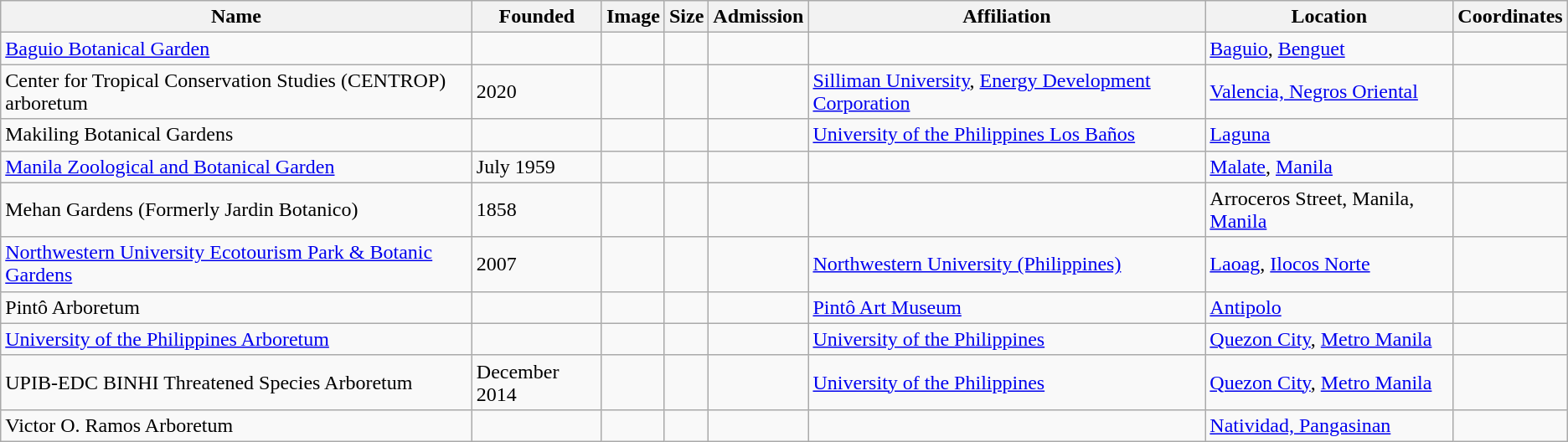<table class="sortable wikitable">
<tr>
<th scope="col">Name</th>
<th scope="col">Founded</th>
<th scope="col">Image</th>
<th scope="col">Size</th>
<th scope="col">Admission</th>
<th scope="col">Affiliation</th>
<th scope="col">Location</th>
<th scope="col">Coordinates</th>
</tr>
<tr>
<td><a href='#'>Baguio Botanical Garden</a></td>
<td></td>
<td></td>
<td></td>
<td></td>
<td></td>
<td><a href='#'>Baguio</a>, <a href='#'>Benguet</a></td>
<td></td>
</tr>
<tr>
<td>Center for Tropical Conservation Studies (CENTROP) arboretum</td>
<td>2020</td>
<td></td>
<td></td>
<td></td>
<td><a href='#'>Silliman University</a>, <a href='#'>Energy Development Corporation</a></td>
<td><a href='#'>Valencia, Negros Oriental</a></td>
<td></td>
</tr>
<tr>
<td>Makiling Botanical Gardens</td>
<td></td>
<td></td>
<td></td>
<td></td>
<td><a href='#'>University of the Philippines Los Baños</a></td>
<td><a href='#'>Laguna</a></td>
<td></td>
</tr>
<tr>
<td><a href='#'>Manila Zoological and Botanical Garden</a></td>
<td>July 1959</td>
<td></td>
<td></td>
<td></td>
<td></td>
<td><a href='#'>Malate</a>, <a href='#'>Manila</a></td>
<td></td>
</tr>
<tr>
<td>Mehan Gardens (Formerly Jardin Botanico)</td>
<td>1858</td>
<td></td>
<td></td>
<td></td>
<td></td>
<td>Arroceros Street, Manila, <a href='#'>Manila</a></td>
<td></td>
</tr>
<tr>
<td><a href='#'>Northwestern University Ecotourism Park & Botanic Gardens</a></td>
<td>2007</td>
<td></td>
<td></td>
<td></td>
<td><a href='#'>Northwestern University (Philippines)</a></td>
<td><a href='#'>Laoag</a>, <a href='#'>Ilocos Norte</a></td>
<td></td>
</tr>
<tr>
<td>Pintô Arboretum</td>
<td></td>
<td></td>
<td></td>
<td></td>
<td><a href='#'>Pintô Art Museum</a></td>
<td><a href='#'>Antipolo</a></td>
<td></td>
</tr>
<tr>
<td><a href='#'>University of the Philippines Arboretum</a></td>
<td></td>
<td></td>
<td></td>
<td></td>
<td><a href='#'>University of the Philippines</a></td>
<td><a href='#'>Quezon City</a>, <a href='#'>Metro Manila</a></td>
<td></td>
</tr>
<tr>
<td>UPIB-EDC BINHI Threatened Species Arboretum</td>
<td>December 2014</td>
<td></td>
<td></td>
<td></td>
<td><a href='#'>University of the Philippines</a></td>
<td><a href='#'>Quezon City</a>, <a href='#'>Metro Manila</a></td>
<td></td>
</tr>
<tr>
<td>Victor O. Ramos Arboretum</td>
<td></td>
<td></td>
<td></td>
<td></td>
<td></td>
<td><a href='#'>Natividad, Pangasinan</a></td>
<td></td>
</tr>
</table>
